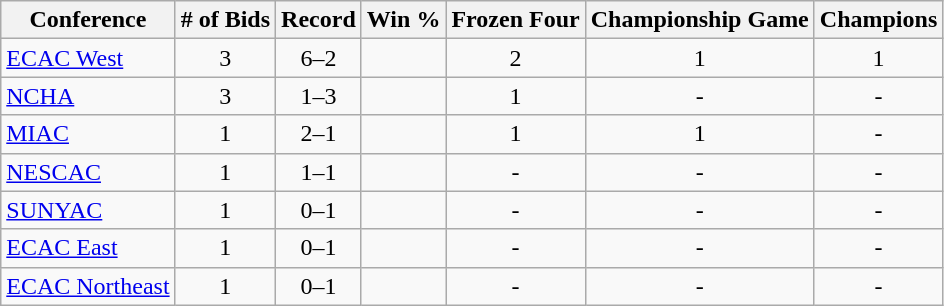<table class="wikitable sortable">
<tr>
<th>Conference</th>
<th># of Bids</th>
<th>Record</th>
<th>Win %</th>
<th>Frozen Four</th>
<th>Championship Game</th>
<th>Champions</th>
</tr>
<tr align="center">
<td align="left"><a href='#'>ECAC West</a></td>
<td>3</td>
<td>6–2</td>
<td></td>
<td>2</td>
<td>1</td>
<td>1</td>
</tr>
<tr align="center">
<td align="left"><a href='#'>NCHA</a></td>
<td>3</td>
<td>1–3</td>
<td></td>
<td>1</td>
<td>-</td>
<td>-</td>
</tr>
<tr align="center">
<td align="left"><a href='#'>MIAC</a></td>
<td>1</td>
<td>2–1</td>
<td></td>
<td>1</td>
<td>1</td>
<td>-</td>
</tr>
<tr align="center">
<td align="left"><a href='#'>NESCAC</a></td>
<td>1</td>
<td>1–1</td>
<td></td>
<td>-</td>
<td>-</td>
<td>-</td>
</tr>
<tr align="center">
<td align="left"><a href='#'>SUNYAC</a></td>
<td>1</td>
<td>0–1</td>
<td></td>
<td>-</td>
<td>-</td>
<td>-</td>
</tr>
<tr align="center">
<td align="left"><a href='#'>ECAC East</a></td>
<td>1</td>
<td>0–1</td>
<td></td>
<td>-</td>
<td>-</td>
<td>-</td>
</tr>
<tr align="center">
<td align="left"><a href='#'>ECAC Northeast</a></td>
<td>1</td>
<td>0–1</td>
<td></td>
<td>-</td>
<td>-</td>
<td>-</td>
</tr>
</table>
